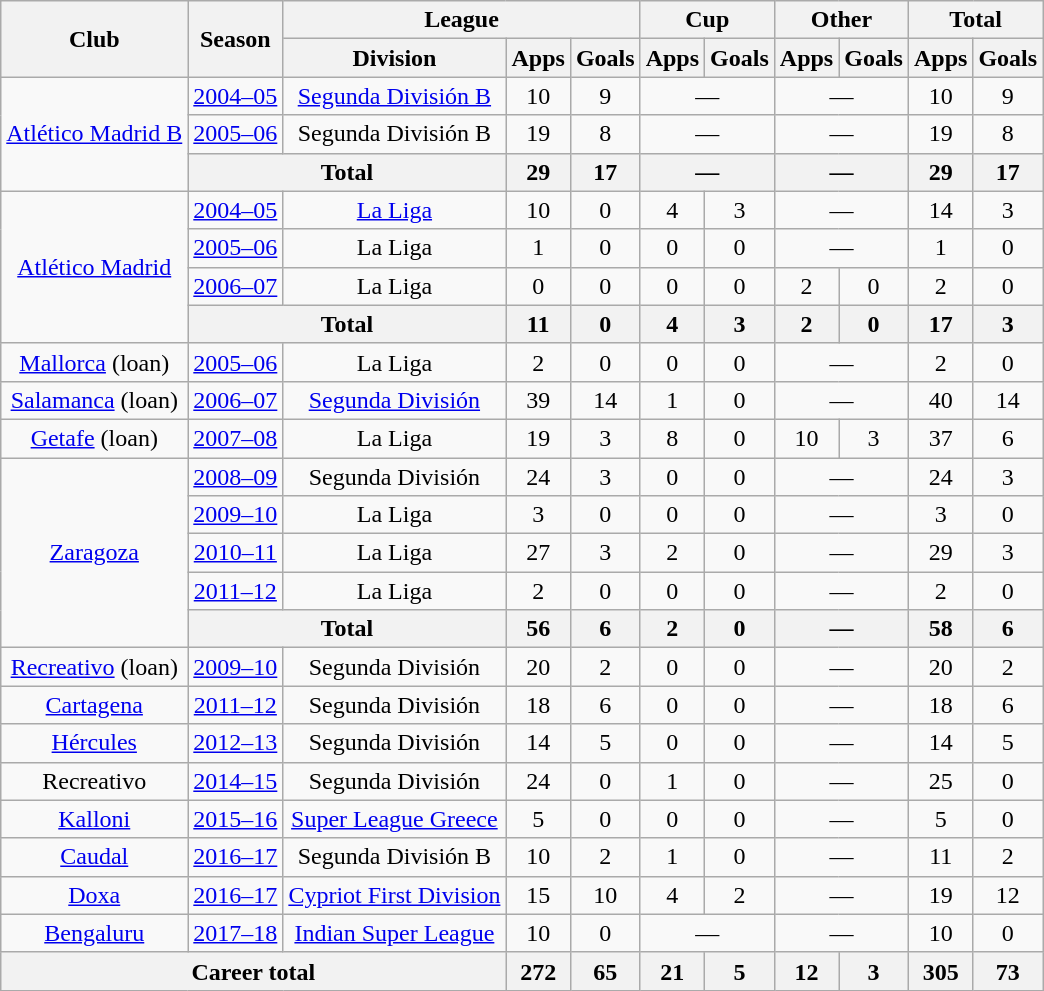<table class="wikitable" style="text-align: center;">
<tr>
<th rowspan="2">Club</th>
<th rowspan="2">Season</th>
<th colspan="3">League</th>
<th colspan="2">Cup</th>
<th colspan="2">Other</th>
<th colspan="2">Total</th>
</tr>
<tr>
<th>Division</th>
<th>Apps</th>
<th>Goals</th>
<th>Apps</th>
<th>Goals</th>
<th>Apps</th>
<th>Goals</th>
<th>Apps</th>
<th>Goals</th>
</tr>
<tr>
<td rowspan="3"><a href='#'>Atlético Madrid B</a></td>
<td><a href='#'>2004–05</a></td>
<td><a href='#'>Segunda División B</a></td>
<td>10</td>
<td>9</td>
<td colspan="2">—</td>
<td colspan="2">—</td>
<td>10</td>
<td>9</td>
</tr>
<tr>
<td><a href='#'>2005–06</a></td>
<td>Segunda División B</td>
<td>19</td>
<td>8</td>
<td colspan="2">—</td>
<td colspan="2">—</td>
<td>19</td>
<td>8</td>
</tr>
<tr>
<th colspan="2">Total</th>
<th>29</th>
<th>17</th>
<th colspan="2">—</th>
<th colspan="2">—</th>
<th>29</th>
<th>17</th>
</tr>
<tr>
<td rowspan="4"><a href='#'>Atlético Madrid</a></td>
<td><a href='#'>2004–05</a></td>
<td rowspan="1"><a href='#'>La Liga</a></td>
<td>10</td>
<td>0</td>
<td>4</td>
<td>3</td>
<td colspan="2">—</td>
<td>14</td>
<td>3</td>
</tr>
<tr>
<td><a href='#'>2005–06</a></td>
<td rowspan="1">La Liga</td>
<td>1</td>
<td>0</td>
<td>0</td>
<td>0</td>
<td colspan="2">—</td>
<td>1</td>
<td>0</td>
</tr>
<tr>
<td><a href='#'>2006–07</a></td>
<td rowspan="1">La Liga</td>
<td>0</td>
<td>0</td>
<td>0</td>
<td>0</td>
<td>2</td>
<td>0</td>
<td>2</td>
<td>0</td>
</tr>
<tr>
<th colspan="2">Total</th>
<th>11</th>
<th>0</th>
<th>4</th>
<th>3</th>
<th>2</th>
<th>0</th>
<th>17</th>
<th>3</th>
</tr>
<tr>
<td rowspan="1"><a href='#'>Mallorca</a> (loan)</td>
<td><a href='#'>2005–06</a></td>
<td rowspan="1">La Liga</td>
<td>2</td>
<td>0</td>
<td>0</td>
<td>0</td>
<td colspan="2">—</td>
<td>2</td>
<td>0</td>
</tr>
<tr>
<td rowspan="1"><a href='#'>Salamanca</a> (loan)</td>
<td><a href='#'>2006–07</a></td>
<td rowspan="1"><a href='#'>Segunda División</a></td>
<td>39</td>
<td>14</td>
<td>1</td>
<td>0</td>
<td colspan="2">—</td>
<td>40</td>
<td>14</td>
</tr>
<tr>
<td rowspan="1"><a href='#'>Getafe</a> (loan)</td>
<td><a href='#'>2007–08</a></td>
<td rowspan="1">La Liga</td>
<td>19</td>
<td>3</td>
<td>8</td>
<td>0</td>
<td>10</td>
<td>3</td>
<td>37</td>
<td>6</td>
</tr>
<tr>
<td rowspan="5"><a href='#'>Zaragoza</a></td>
<td><a href='#'>2008–09</a></td>
<td rowspan="1">Segunda División</td>
<td>24</td>
<td>3</td>
<td>0</td>
<td>0</td>
<td colspan="2">—</td>
<td>24</td>
<td>3</td>
</tr>
<tr>
<td><a href='#'>2009–10</a></td>
<td rowspan="1">La Liga</td>
<td>3</td>
<td>0</td>
<td>0</td>
<td>0</td>
<td colspan="2">—</td>
<td>3</td>
<td>0</td>
</tr>
<tr>
<td><a href='#'>2010–11</a></td>
<td rowspan="1">La Liga</td>
<td>27</td>
<td>3</td>
<td>2</td>
<td>0</td>
<td colspan="2">—</td>
<td>29</td>
<td>3</td>
</tr>
<tr>
<td><a href='#'>2011–12</a></td>
<td rowspan="1">La Liga</td>
<td>2</td>
<td>0</td>
<td>0</td>
<td>0</td>
<td colspan="2">—</td>
<td>2</td>
<td>0</td>
</tr>
<tr>
<th colspan="2">Total</th>
<th>56</th>
<th>6</th>
<th>2</th>
<th>0</th>
<th colspan="2">—</th>
<th>58</th>
<th>6</th>
</tr>
<tr>
<td><a href='#'>Recreativo</a> (loan)</td>
<td><a href='#'>2009–10</a></td>
<td rowspan="1">Segunda División</td>
<td>20</td>
<td>2</td>
<td>0</td>
<td>0</td>
<td colspan="2">—</td>
<td>20</td>
<td>2</td>
</tr>
<tr>
<td><a href='#'>Cartagena</a></td>
<td><a href='#'>2011–12</a></td>
<td rowspan="1">Segunda División</td>
<td>18</td>
<td>6</td>
<td>0</td>
<td>0</td>
<td colspan="2">—</td>
<td>18</td>
<td>6</td>
</tr>
<tr>
<td><a href='#'>Hércules</a></td>
<td><a href='#'>2012–13</a></td>
<td rowspan="1">Segunda División</td>
<td>14</td>
<td>5</td>
<td>0</td>
<td>0</td>
<td colspan="2">—</td>
<td>14</td>
<td>5</td>
</tr>
<tr>
<td>Recreativo</td>
<td><a href='#'>2014–15</a></td>
<td rowspan="1">Segunda División</td>
<td>24</td>
<td>0</td>
<td>1</td>
<td>0</td>
<td colspan="2">—</td>
<td>25</td>
<td>0</td>
</tr>
<tr>
<td><a href='#'>Kalloni</a></td>
<td><a href='#'>2015–16</a></td>
<td rowspan="1"><a href='#'>Super League Greece</a></td>
<td>5</td>
<td>0</td>
<td>0</td>
<td>0</td>
<td colspan="2">—</td>
<td>5</td>
<td>0</td>
</tr>
<tr>
<td><a href='#'>Caudal</a></td>
<td><a href='#'>2016–17</a></td>
<td rowspan="1">Segunda División B</td>
<td>10</td>
<td>2</td>
<td>1</td>
<td>0</td>
<td colspan="2">—</td>
<td>11</td>
<td>2</td>
</tr>
<tr>
<td><a href='#'>Doxa</a></td>
<td><a href='#'>2016–17</a></td>
<td rowspan="1"><a href='#'>Cypriot First Division</a></td>
<td>15</td>
<td>10</td>
<td>4</td>
<td>2</td>
<td colspan="2">—</td>
<td>19</td>
<td>12</td>
</tr>
<tr>
<td><a href='#'>Bengaluru</a></td>
<td><a href='#'>2017–18</a></td>
<td rowspan="1"><a href='#'>Indian Super League</a></td>
<td>10</td>
<td>0</td>
<td colspan="2">—</td>
<td colspan="2">—</td>
<td>10</td>
<td>0</td>
</tr>
<tr>
<th colspan="3">Career total</th>
<th>272</th>
<th>65</th>
<th>21</th>
<th>5</th>
<th>12</th>
<th>3</th>
<th>305</th>
<th>73</th>
</tr>
</table>
